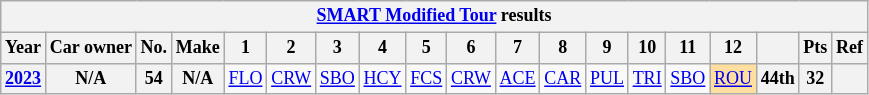<table class="wikitable" style="text-align:center; font-size:75%">
<tr>
<th colspan=38><a href='#'>SMART Modified Tour</a> results</th>
</tr>
<tr>
<th>Year</th>
<th>Car owner</th>
<th>No.</th>
<th>Make</th>
<th>1</th>
<th>2</th>
<th>3</th>
<th>4</th>
<th>5</th>
<th>6</th>
<th>7</th>
<th>8</th>
<th>9</th>
<th>10</th>
<th>11</th>
<th>12</th>
<th></th>
<th>Pts</th>
<th>Ref</th>
</tr>
<tr>
<th><a href='#'>2023</a></th>
<th>N/A</th>
<th>54</th>
<th>N/A</th>
<td><a href='#'>FLO</a></td>
<td><a href='#'>CRW</a></td>
<td><a href='#'>SBO</a></td>
<td><a href='#'>HCY</a></td>
<td><a href='#'>FCS</a></td>
<td><a href='#'>CRW</a></td>
<td><a href='#'>ACE</a></td>
<td><a href='#'>CAR</a></td>
<td><a href='#'>PUL</a></td>
<td><a href='#'>TRI</a></td>
<td><a href='#'>SBO</a></td>
<td style="background:#FFDF9F;"><a href='#'>ROU</a><br></td>
<th>44th</th>
<th>32</th>
<th></th>
</tr>
</table>
